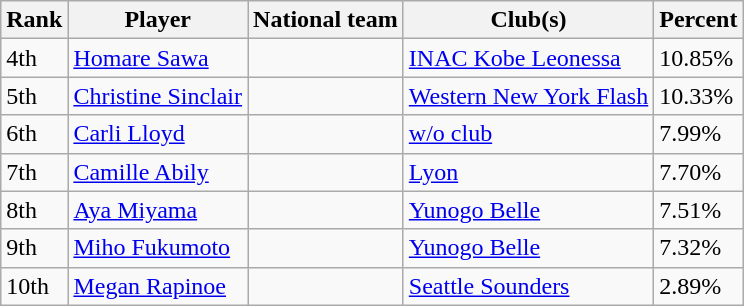<table class="wikitable">
<tr>
<th>Rank</th>
<th>Player</th>
<th>National team</th>
<th>Club(s)</th>
<th>Percent</th>
</tr>
<tr>
<td>4th</td>
<td><a href='#'>Homare Sawa</a></td>
<td></td>
<td> <a href='#'>INAC Kobe Leonessa</a></td>
<td>10.85%</td>
</tr>
<tr>
<td>5th</td>
<td><a href='#'>Christine Sinclair</a></td>
<td></td>
<td> <a href='#'>Western New York Flash</a></td>
<td>10.33%</td>
</tr>
<tr>
<td>6th</td>
<td><a href='#'>Carli Lloyd</a></td>
<td></td>
<td><a href='#'>w/o club</a></td>
<td>7.99%</td>
</tr>
<tr>
<td>7th</td>
<td><a href='#'>Camille Abily</a></td>
<td></td>
<td> <a href='#'>Lyon</a></td>
<td>7.70%</td>
</tr>
<tr>
<td>8th</td>
<td><a href='#'>Aya Miyama</a></td>
<td></td>
<td> <a href='#'>Yunogo Belle</a></td>
<td>7.51%</td>
</tr>
<tr>
<td>9th</td>
<td><a href='#'>Miho Fukumoto</a></td>
<td></td>
<td> <a href='#'>Yunogo Belle</a></td>
<td>7.32%</td>
</tr>
<tr>
<td>10th</td>
<td><a href='#'>Megan Rapinoe</a></td>
<td></td>
<td> <a href='#'>Seattle Sounders</a></td>
<td>2.89%</td>
</tr>
</table>
